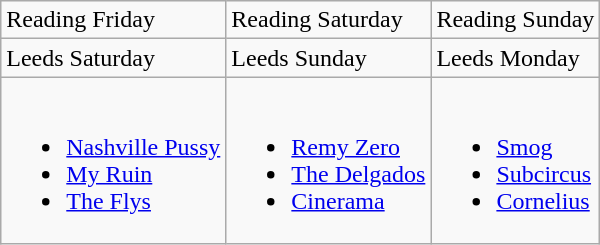<table class="wikitable">
<tr>
<td>Reading Friday</td>
<td>Reading Saturday</td>
<td>Reading Sunday</td>
</tr>
<tr>
<td>Leeds Saturday</td>
<td>Leeds Sunday</td>
<td>Leeds Monday</td>
</tr>
<tr>
<td><br><ul><li><a href='#'>Nashville Pussy</a></li><li><a href='#'>My Ruin</a></li><li><a href='#'>The Flys</a></li></ul></td>
<td><br><ul><li><a href='#'>Remy Zero</a></li><li><a href='#'>The Delgados</a></li><li><a href='#'>Cinerama</a></li></ul></td>
<td><br><ul><li><a href='#'>Smog</a></li><li><a href='#'>Subcircus</a></li><li><a href='#'>Cornelius</a></li></ul></td>
</tr>
</table>
